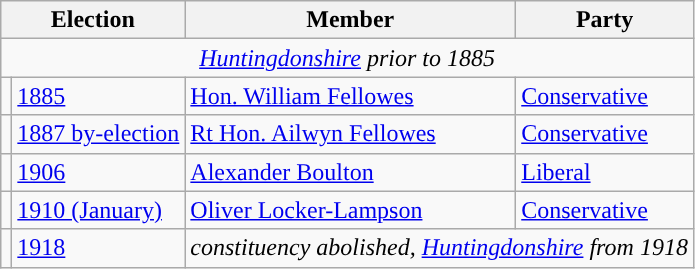<table class="wikitable">
<tr>
<th colspan="2">Election</th>
<th>Member </th>
<th>Party</th>
</tr>
<tr>
<td colspan="4" align="center"><em><a href='#'>Huntingdonshire</a> prior to 1885</em></td>
</tr>
<tr>
<td style="color:inherit;background-color: "></td>
<td><a href='#'>1885</a></td>
<td><a href='#'>Hon. William Fellowes</a></td>
<td><a href='#'>Conservative</a></td>
</tr>
<tr>
<td style="color:inherit;background-color: "></td>
<td><a href='#'>1887 by-election</a></td>
<td><a href='#'>Rt Hon. Ailwyn Fellowes</a></td>
<td><a href='#'>Conservative</a></td>
</tr>
<tr>
<td style="color:inherit;background-color: "></td>
<td><a href='#'>1906</a></td>
<td><a href='#'>Alexander Boulton</a></td>
<td><a href='#'>Liberal</a></td>
</tr>
<tr>
<td style="color:inherit;background-color: "></td>
<td><a href='#'>1910 (January)</a></td>
<td><a href='#'>Oliver Locker-Lampson</a></td>
<td><a href='#'>Conservative</a></td>
</tr>
<tr>
<td></td>
<td><a href='#'>1918</a></td>
<td colspan="2"><em>constituency abolished, <a href='#'>Huntingdonshire</a> from 1918</em></td>
</tr>
</table>
